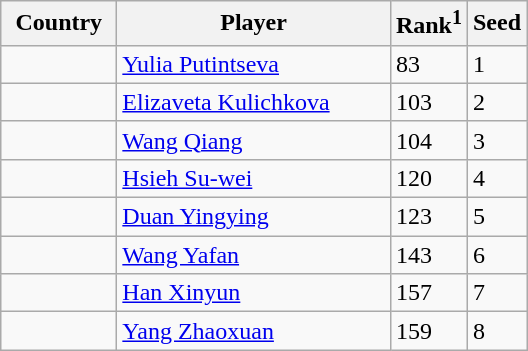<table class="sortable wikitable">
<tr>
<th width="70">Country</th>
<th width="175">Player</th>
<th>Rank<sup>1</sup></th>
<th>Seed</th>
</tr>
<tr>
<td></td>
<td><a href='#'>Yulia Putintseva</a></td>
<td>83</td>
<td>1</td>
</tr>
<tr>
<td></td>
<td><a href='#'>Elizaveta Kulichkova</a></td>
<td>103</td>
<td>2</td>
</tr>
<tr>
<td></td>
<td><a href='#'>Wang Qiang</a></td>
<td>104</td>
<td>3</td>
</tr>
<tr>
<td></td>
<td><a href='#'>Hsieh Su-wei</a></td>
<td>120</td>
<td>4</td>
</tr>
<tr>
<td></td>
<td><a href='#'>Duan Yingying</a></td>
<td>123</td>
<td>5</td>
</tr>
<tr>
<td></td>
<td><a href='#'>Wang Yafan</a></td>
<td>143</td>
<td>6</td>
</tr>
<tr>
<td></td>
<td><a href='#'>Han Xinyun</a></td>
<td>157</td>
<td>7</td>
</tr>
<tr>
<td></td>
<td><a href='#'>Yang Zhaoxuan</a></td>
<td>159</td>
<td>8</td>
</tr>
</table>
